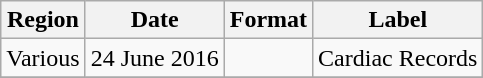<table class=wikitable>
<tr>
<th>Region</th>
<th>Date</th>
<th>Format</th>
<th>Label</th>
</tr>
<tr>
<td>Various</td>
<td>24 June 2016</td>
<td></td>
<td>Cardiac Records</td>
</tr>
<tr>
</tr>
</table>
